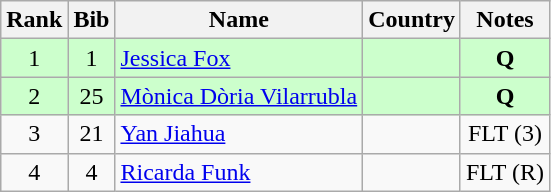<table class="wikitable" style="text-align:center;">
<tr>
<th>Rank</th>
<th>Bib</th>
<th>Name</th>
<th>Country</th>
<th>Notes</th>
</tr>
<tr bgcolor=ccffcc>
<td>1</td>
<td>1</td>
<td align=left><a href='#'>Jessica Fox</a></td>
<td align=left></td>
<td><strong>Q</strong></td>
</tr>
<tr bgcolor=ccffcc>
<td>2</td>
<td>25</td>
<td align=left><a href='#'>Mònica Dòria Vilarrubla</a></td>
<td align=left></td>
<td><strong>Q</strong></td>
</tr>
<tr>
<td>3</td>
<td>21</td>
<td align=left><a href='#'>Yan Jiahua</a></td>
<td align=left></td>
<td>FLT (3)</td>
</tr>
<tr>
<td>4</td>
<td>4</td>
<td align=left><a href='#'>Ricarda Funk</a></td>
<td align=left></td>
<td>FLT (R)</td>
</tr>
</table>
